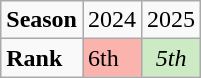<table class="wikitable">
<tr>
<td><strong>Season</strong></td>
<td>2024</td>
<td>2025</td>
</tr>
<tr>
<td><strong>Rank</strong></td>
<td style="background:#fbb3ad; style="text-align:center">6th</td>
<td style="background:#ccebc5; text-align:center"><em>5th</em></td>
</tr>
</table>
